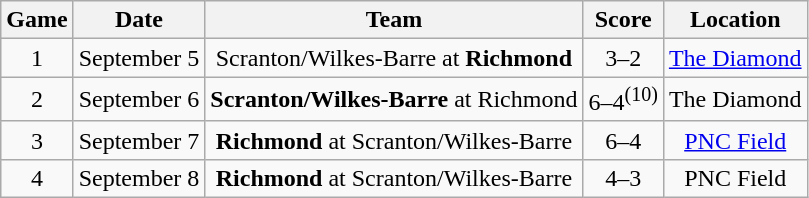<table class="wikitable" style="text-align:center">
<tr>
<th>Game</th>
<th>Date</th>
<th>Team</th>
<th>Score</th>
<th>Location</th>
</tr>
<tr>
<td>1</td>
<td>September 5</td>
<td>Scranton/Wilkes-Barre at <strong>Richmond</strong></td>
<td>3–2</td>
<td><a href='#'>The Diamond</a></td>
</tr>
<tr>
<td>2</td>
<td>September 6</td>
<td><strong>Scranton/Wilkes-Barre</strong> at Richmond</td>
<td>6–4<sup>(10)</sup></td>
<td>The Diamond</td>
</tr>
<tr>
<td>3</td>
<td>September 7</td>
<td><strong>Richmond</strong> at Scranton/Wilkes-Barre</td>
<td>6–4</td>
<td><a href='#'>PNC Field</a></td>
</tr>
<tr>
<td>4</td>
<td>September 8</td>
<td><strong>Richmond</strong> at Scranton/Wilkes-Barre</td>
<td>4–3</td>
<td>PNC Field</td>
</tr>
</table>
